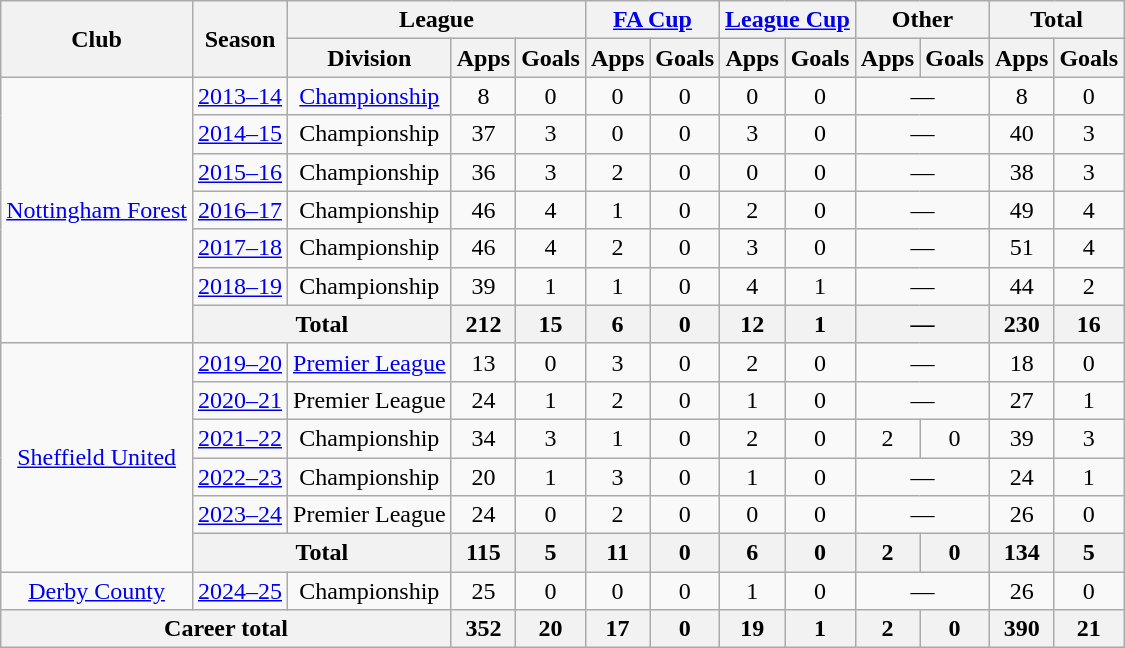<table class="wikitable" style="text-align:center">
<tr>
<th rowspan="2">Club</th>
<th rowspan="2">Season</th>
<th colspan="3">League</th>
<th colspan="2"><a href='#'>FA Cup</a></th>
<th colspan="2"><a href='#'>League Cup</a></th>
<th colspan="2">Other</th>
<th colspan="2">Total</th>
</tr>
<tr>
<th>Division</th>
<th>Apps</th>
<th>Goals</th>
<th>Apps</th>
<th>Goals</th>
<th>Apps</th>
<th>Goals</th>
<th>Apps</th>
<th>Goals</th>
<th>Apps</th>
<th>Goals</th>
</tr>
<tr>
<td rowspan="7"><a href='#'>Nottingham Forest</a></td>
<td><a href='#'>2013–14</a></td>
<td><a href='#'>Championship</a></td>
<td>8</td>
<td>0</td>
<td>0</td>
<td>0</td>
<td>0</td>
<td>0</td>
<td colspan="2">—</td>
<td>8</td>
<td>0</td>
</tr>
<tr>
<td><a href='#'>2014–15</a></td>
<td>Championship</td>
<td>37</td>
<td>3</td>
<td>0</td>
<td>0</td>
<td>3</td>
<td>0</td>
<td colspan="2">—</td>
<td>40</td>
<td>3</td>
</tr>
<tr>
<td><a href='#'>2015–16</a></td>
<td>Championship</td>
<td>36</td>
<td>3</td>
<td>2</td>
<td>0</td>
<td>0</td>
<td>0</td>
<td colspan="2">—</td>
<td>38</td>
<td>3</td>
</tr>
<tr>
<td><a href='#'>2016–17</a></td>
<td>Championship</td>
<td>46</td>
<td>4</td>
<td>1</td>
<td>0</td>
<td>2</td>
<td>0</td>
<td colspan="2">—</td>
<td>49</td>
<td>4</td>
</tr>
<tr>
<td><a href='#'>2017–18</a></td>
<td>Championship</td>
<td>46</td>
<td>4</td>
<td>2</td>
<td>0</td>
<td>3</td>
<td>0</td>
<td colspan="2">—</td>
<td>51</td>
<td>4</td>
</tr>
<tr>
<td><a href='#'>2018–19</a></td>
<td>Championship</td>
<td>39</td>
<td>1</td>
<td>1</td>
<td>0</td>
<td>4</td>
<td>1</td>
<td colspan="2">—</td>
<td>44</td>
<td>2</td>
</tr>
<tr>
<th colspan="2">Total</th>
<th>212</th>
<th>15</th>
<th>6</th>
<th>0</th>
<th>12</th>
<th>1</th>
<th colspan="2">—</th>
<th>230</th>
<th>16</th>
</tr>
<tr>
<td rowspan="6"><a href='#'>Sheffield United</a></td>
<td><a href='#'>2019–20</a></td>
<td><a href='#'>Premier League</a></td>
<td>13</td>
<td>0</td>
<td>3</td>
<td>0</td>
<td>2</td>
<td>0</td>
<td colspan="2">—</td>
<td>18</td>
<td>0</td>
</tr>
<tr>
<td><a href='#'>2020–21</a></td>
<td>Premier League</td>
<td>24</td>
<td>1</td>
<td>2</td>
<td>0</td>
<td>1</td>
<td>0</td>
<td colspan="2">—</td>
<td>27</td>
<td>1</td>
</tr>
<tr>
<td><a href='#'>2021–22</a></td>
<td>Championship</td>
<td>34</td>
<td>3</td>
<td>1</td>
<td>0</td>
<td>2</td>
<td>0</td>
<td>2</td>
<td>0</td>
<td>39</td>
<td>3</td>
</tr>
<tr>
<td><a href='#'>2022–23</a></td>
<td>Championship</td>
<td>20</td>
<td>1</td>
<td>3</td>
<td>0</td>
<td>1</td>
<td>0</td>
<td colspan="2">—</td>
<td>24</td>
<td>1</td>
</tr>
<tr>
<td><a href='#'>2023–24</a></td>
<td>Premier League</td>
<td>24</td>
<td>0</td>
<td>2</td>
<td>0</td>
<td>0</td>
<td>0</td>
<td colspan="2">—</td>
<td>26</td>
<td>0</td>
</tr>
<tr>
<th colspan="2">Total</th>
<th>115</th>
<th>5</th>
<th>11</th>
<th>0</th>
<th>6</th>
<th>0</th>
<th>2</th>
<th>0</th>
<th>134</th>
<th>5</th>
</tr>
<tr>
<td><a href='#'>Derby County</a></td>
<td><a href='#'>2024–25</a></td>
<td>Championship</td>
<td>25</td>
<td>0</td>
<td>0</td>
<td>0</td>
<td>1</td>
<td>0</td>
<td colspan="2">—</td>
<td>26</td>
<td>0</td>
</tr>
<tr>
<th colspan="3">Career total</th>
<th>352</th>
<th>20</th>
<th>17</th>
<th>0</th>
<th>19</th>
<th>1</th>
<th>2</th>
<th>0</th>
<th>390</th>
<th>21</th>
</tr>
</table>
